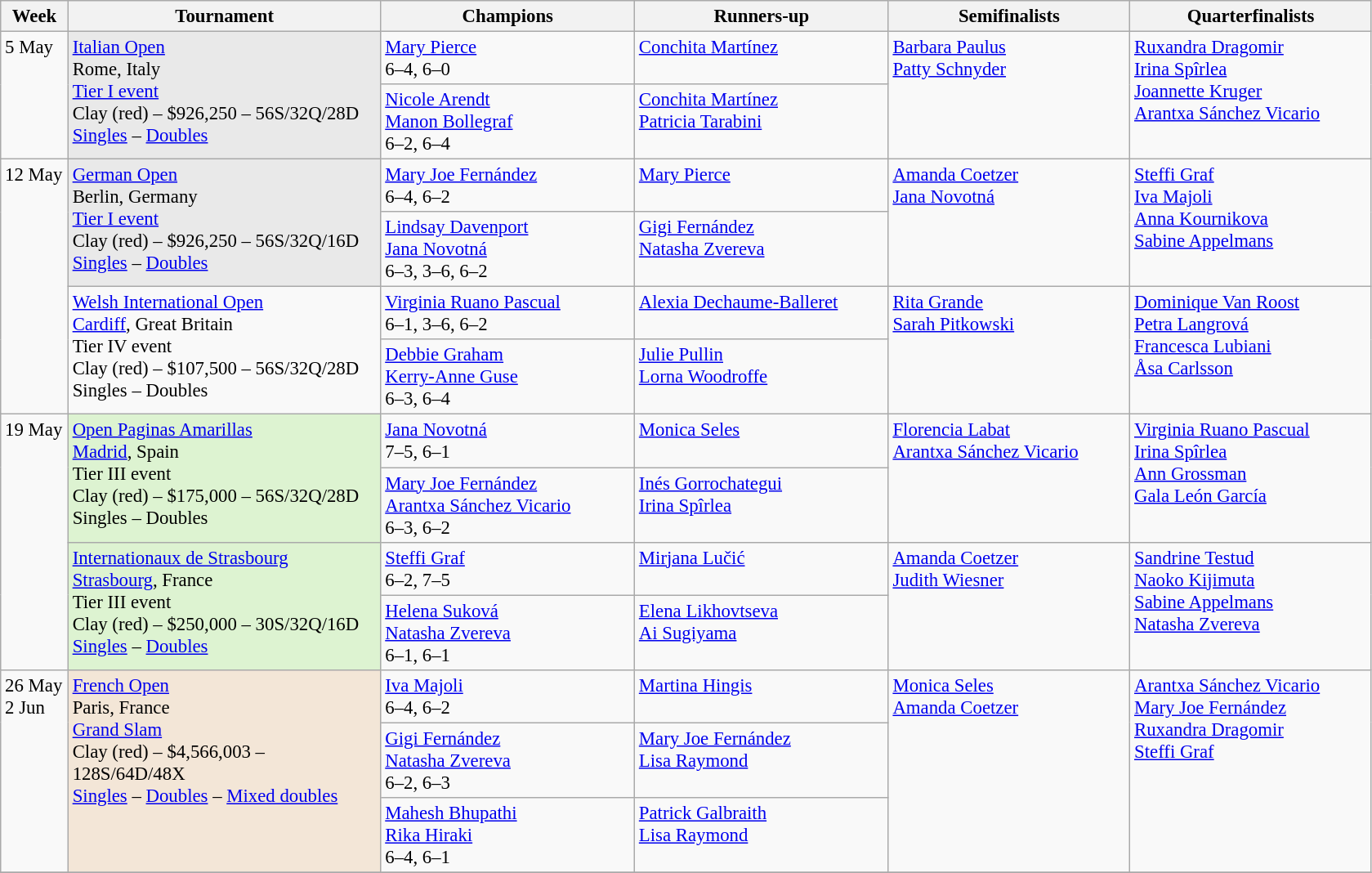<table class=wikitable style=font-size:95%>
<tr>
<th style="width:48px;">Week</th>
<th style="width:248px;">Tournament</th>
<th style="width:200px;">Champions</th>
<th style="width:200px;">Runners-up</th>
<th style="width:190px;">Semifinalists</th>
<th style="width:190px;">Quarterfinalists</th>
</tr>
<tr valign=top>
<td rowspan=2>5 May</td>
<td rowspan=2 bgcolor=#E9E9E9><a href='#'>Italian Open</a><br> Rome, Italy <br> <a href='#'>Tier I event</a> <br> Clay (red) – $926,250 – 56S/32Q/28D<br> <a href='#'>Singles</a> – <a href='#'>Doubles</a></td>
<td> <a href='#'>Mary Pierce</a><br>6–4, 6–0</td>
<td> <a href='#'>Conchita Martínez</a></td>
<td rowspan=2>  <a href='#'>Barbara Paulus</a><br> <a href='#'>Patty Schnyder</a></td>
<td rowspan=2> <a href='#'>Ruxandra Dragomir</a><br> <a href='#'>Irina Spîrlea</a><br> <a href='#'>Joannette Kruger</a><br> <a href='#'>Arantxa Sánchez Vicario</a></td>
</tr>
<tr valign=top>
<td> <a href='#'>Nicole Arendt</a> <br>  <a href='#'>Manon Bollegraf</a> <br> 6–2, 6–4</td>
<td> <a href='#'>Conchita Martínez</a> <br>  <a href='#'>Patricia Tarabini</a></td>
</tr>
<tr valign=top>
<td rowspan=4>12 May</td>
<td rowspan=2 bgcolor=#E9E9E9><a href='#'>German Open</a><br> Berlin, Germany <br> <a href='#'>Tier I event</a> <br> Clay (red) – $926,250 – 56S/32Q/16D<br> <a href='#'>Singles</a> – <a href='#'>Doubles</a></td>
<td> <a href='#'>Mary Joe Fernández</a><br>6–4, 6–2</td>
<td> <a href='#'>Mary Pierce</a></td>
<td rowspan=2>  <a href='#'>Amanda Coetzer</a><br> <a href='#'>Jana Novotná</a></td>
<td rowspan=2> <a href='#'>Steffi Graf</a><br> <a href='#'>Iva Majoli</a><br> <a href='#'>Anna Kournikova</a><br> <a href='#'>Sabine Appelmans</a></td>
</tr>
<tr valign=top>
<td> <a href='#'>Lindsay Davenport</a> <br>  <a href='#'>Jana Novotná</a> <br> 6–3, 3–6, 6–2</td>
<td> <a href='#'>Gigi Fernández</a> <br>  <a href='#'>Natasha Zvereva</a></td>
</tr>
<tr valign=top>
<td rowspan=2><a href='#'>Welsh International Open</a><br> <a href='#'>Cardiff</a>, Great Britain <br> Tier IV event <br> Clay (red) – $107,500 – 56S/32Q/28D<br>Singles – Doubles</td>
<td> <a href='#'>Virginia Ruano Pascual</a><br>6–1, 3–6, 6–2</td>
<td> <a href='#'>Alexia Dechaume-Balleret</a></td>
<td rowspan=2>  <a href='#'>Rita Grande</a><br> <a href='#'>Sarah Pitkowski</a></td>
<td rowspan=2> <a href='#'>Dominique Van Roost</a><br> <a href='#'>Petra Langrová</a><br> <a href='#'>Francesca Lubiani</a><br> <a href='#'>Åsa Carlsson</a></td>
</tr>
<tr valign=top>
<td> <a href='#'>Debbie Graham</a> <br>  <a href='#'>Kerry-Anne Guse</a> <br> 6–3, 6–4</td>
<td> <a href='#'>Julie Pullin</a> <br>  <a href='#'>Lorna Woodroffe</a></td>
</tr>
<tr valign=top>
<td rowspan=4>19 May</td>
<td rowspan=2 bgcolor=#DDF3D1><a href='#'>Open Paginas Amarillas</a><br> <a href='#'>Madrid</a>, Spain <br> Tier III event <br> Clay (red) – $175,000 – 56S/32Q/28D<br>Singles – Doubles</td>
<td> <a href='#'>Jana Novotná</a><br>7–5, 6–1</td>
<td> <a href='#'>Monica Seles</a></td>
<td rowspan=2>  <a href='#'>Florencia Labat</a><br> <a href='#'>Arantxa Sánchez Vicario</a></td>
<td rowspan=2> <a href='#'>Virginia Ruano Pascual</a><br> <a href='#'>Irina Spîrlea</a><br> <a href='#'>Ann Grossman</a><br> <a href='#'>Gala León García</a></td>
</tr>
<tr valign=top>
<td> <a href='#'>Mary Joe Fernández</a> <br>  <a href='#'>Arantxa Sánchez Vicario</a><br> 6–3, 6–2</td>
<td> <a href='#'>Inés Gorrochategui</a> <br>  <a href='#'>Irina Spîrlea</a></td>
</tr>
<tr valign=top>
<td rowspan=2 bgcolor=#DDF3D1><a href='#'>Internationaux de Strasbourg</a><br> <a href='#'>Strasbourg</a>, France <br> Tier III event <br> Clay (red) – $250,000 – 30S/32Q/16D<br> <a href='#'>Singles</a> – <a href='#'>Doubles</a></td>
<td> <a href='#'>Steffi Graf</a><br>6–2, 7–5</td>
<td> <a href='#'>Mirjana Lučić</a></td>
<td rowspan=2>  <a href='#'>Amanda Coetzer</a><br> <a href='#'>Judith Wiesner</a></td>
<td rowspan=2> <a href='#'>Sandrine Testud</a><br> <a href='#'>Naoko Kijimuta</a><br> <a href='#'>Sabine Appelmans</a><br> <a href='#'>Natasha Zvereva</a></td>
</tr>
<tr valign=top>
<td> <a href='#'>Helena Suková</a> <br>  <a href='#'>Natasha Zvereva</a> <br> 6–1, 6–1</td>
<td> <a href='#'>Elena Likhovtseva</a> <br>  <a href='#'>Ai Sugiyama</a></td>
</tr>
<tr valign=top>
<td rowspan=3>26 May<br>2 Jun</td>
<td rowspan=3 bgcolor=#F3E6D7><a href='#'>French Open</a><br>  Paris, France <br> <a href='#'>Grand Slam</a> <br> Clay (red) – $4,566,003 – 128S/64D/48X <br> <a href='#'>Singles</a> – <a href='#'>Doubles</a> – <a href='#'>Mixed doubles</a></td>
<td> <a href='#'>Iva Majoli</a><br>6–4, 6–2</td>
<td> <a href='#'>Martina Hingis</a></td>
<td rowspan=3>  <a href='#'>Monica Seles</a><br> <a href='#'>Amanda Coetzer</a></td>
<td rowspan=3> <a href='#'>Arantxa Sánchez Vicario</a><br> <a href='#'>Mary Joe Fernández</a><br> <a href='#'>Ruxandra Dragomir</a><br> <a href='#'>Steffi Graf</a></td>
</tr>
<tr valign=top>
<td> <a href='#'>Gigi Fernández</a> <br>  <a href='#'>Natasha Zvereva</a><br> 6–2, 6–3</td>
<td> <a href='#'>Mary Joe Fernández</a> <br>  <a href='#'>Lisa Raymond</a></td>
</tr>
<tr valign=top>
<td> <a href='#'>Mahesh Bhupathi</a> <br>  <a href='#'>Rika Hiraki</a><br> 6–4, 6–1</td>
<td> <a href='#'>Patrick Galbraith</a> <br>  <a href='#'>Lisa Raymond</a></td>
</tr>
<tr valign=top>
</tr>
</table>
